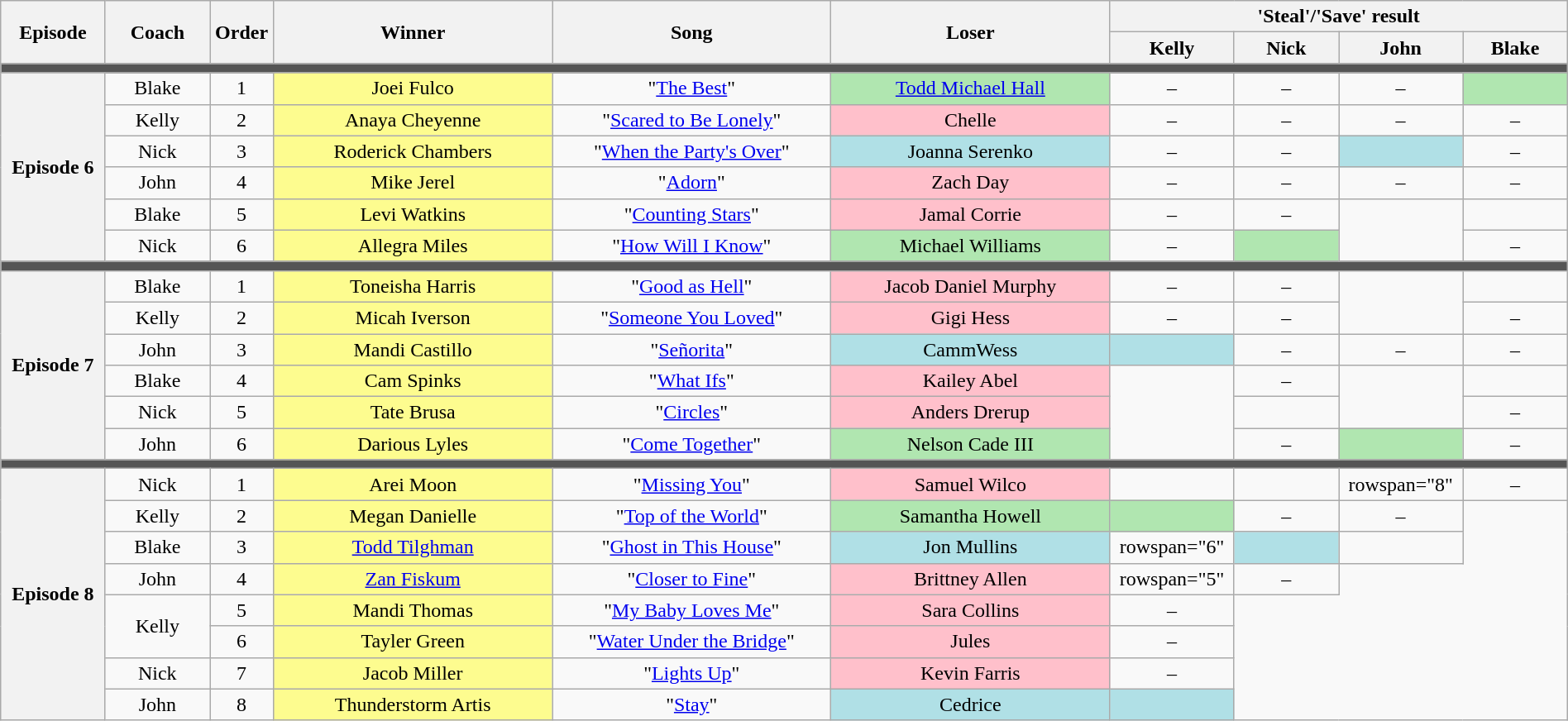<table class="wikitable" style="text-align: center; width:100%">
<tr>
<th rowspan="2" style="width:06%">Episode</th>
<th rowspan="2" style="width:06%">Coach</th>
<th rowspan="2" style="width:01%">Order</th>
<th rowspan="2" style="width:16%">Winner</th>
<th rowspan="2" style="width:16%">Song</th>
<th rowspan="2" style="width:16%">Loser</th>
<th colspan="4" style="width:00%">'Steal'/'Save' result</th>
</tr>
<tr>
<th style="width:06%">Kelly</th>
<th style="width:06%">Nick</th>
<th style="width:06%">John</th>
<th style="width:06%">Blake</th>
</tr>
<tr>
<td colspan="10" style="background:#555"></td>
</tr>
<tr>
<th rowspan="6">Episode 6<br></th>
<td>Blake</td>
<td>1</td>
<td style="background:#fdfc8f">Joei Fulco</td>
<td>"<a href='#'>The Best</a>"</td>
<td style="background:#b0e6b0"><a href='#'>Todd Michael Hall</a></td>
<td>–</td>
<td>–</td>
<td>–</td>
<td style="background:#b0e6b0"><em></em></td>
</tr>
<tr>
<td>Kelly</td>
<td>2</td>
<td style="background:#fdfc8f">Anaya Cheyenne</td>
<td>"<a href='#'>Scared to Be Lonely</a>"</td>
<td style="background:pink">Chelle</td>
<td>–</td>
<td>–</td>
<td>–</td>
<td>–</td>
</tr>
<tr>
<td>Nick</td>
<td>3</td>
<td style="background:#fdfc8f">Roderick Chambers</td>
<td>"<a href='#'>When the Party's Over</a>"</td>
<td style="background:#b0e0e6">Joanna Serenko</td>
<td>–</td>
<td>–</td>
<td style="background:#b0e0e6"><em></em></td>
<td>–</td>
</tr>
<tr>
<td>John</td>
<td>4</td>
<td style="background:#fdfc8f">Mike Jerel</td>
<td>"<a href='#'>Adorn</a>"</td>
<td style="background:pink">Zach Day</td>
<td>–</td>
<td>–</td>
<td>–</td>
<td>–</td>
</tr>
<tr>
<td>Blake</td>
<td>5</td>
<td style="background:#fdfc8f">Levi Watkins</td>
<td>"<a href='#'>Counting Stars</a>"</td>
<td style="background:pink">Jamal Corrie</td>
<td>–</td>
<td>–</td>
<td rowspan="2"></td>
<td></td>
</tr>
<tr>
<td>Nick</td>
<td>6</td>
<td style="background:#fdfc8f">Allegra Miles</td>
<td>"<a href='#'>How Will I Know</a>"</td>
<td style="background:#b0e6b0">Michael Williams</td>
<td>–</td>
<td style="background:#b0e6b0"><em></em></td>
<td>–</td>
</tr>
<tr>
<td colspan="10" style="background:#555"></td>
</tr>
<tr>
<th rowspan="6">Episode 7<br></th>
<td>Blake</td>
<td>1</td>
<td style="background:#fdfc8f">Toneisha Harris</td>
<td>"<a href='#'>Good as Hell</a>"</td>
<td style="background:pink">Jacob Daniel Murphy</td>
<td>–</td>
<td>–</td>
<td rowspan="2"></td>
<td></td>
</tr>
<tr>
<td>Kelly</td>
<td>2</td>
<td style="background:#fdfc8f">Micah Iverson</td>
<td>"<a href='#'>Someone You Loved</a>"</td>
<td style="background:pink">Gigi Hess</td>
<td>–</td>
<td>–</td>
<td>–</td>
</tr>
<tr>
<td>John</td>
<td>3</td>
<td style="background:#fdfc8f">Mandi Castillo</td>
<td>"<a href='#'>Señorita</a>"</td>
<td style="background:#b0e0e6">CammWess</td>
<td style="background:#b0e0e6"><em></em></td>
<td>–</td>
<td>–</td>
<td>–</td>
</tr>
<tr>
<td>Blake</td>
<td>4</td>
<td style="background:#fdfc8f">Cam Spinks</td>
<td>"<a href='#'>What Ifs</a>"</td>
<td style="background:pink">Kailey Abel</td>
<td rowspan="3"></td>
<td>–</td>
<td rowspan="2"></td>
<td></td>
</tr>
<tr>
<td>Nick</td>
<td>5</td>
<td style="background:#fdfc8f">Tate Brusa</td>
<td>"<a href='#'>Circles</a>"</td>
<td style="background:pink">Anders Drerup</td>
<td></td>
<td>–</td>
</tr>
<tr>
<td>John</td>
<td>6</td>
<td style="background:#fdfc8f">Darious Lyles</td>
<td>"<a href='#'>Come Together</a>"</td>
<td style="background:#b0e6b0">Nelson Cade III</td>
<td>–</td>
<td style="background:#b0e6b0"><em></em></td>
<td>–</td>
</tr>
<tr>
<td colspan="10" style="background:#555"></td>
</tr>
<tr>
<th rowspan="8">Episode 8<br></th>
<td>Nick</td>
<td>1</td>
<td style="background:#fdfc8f">Arei Moon</td>
<td>"<a href='#'>Missing You</a>"</td>
<td style="background:pink">Samuel Wilco</td>
<td></td>
<td></td>
<td>rowspan="8" </td>
<td>–</td>
</tr>
<tr>
<td>Kelly</td>
<td>2</td>
<td style="background:#fdfc8f">Megan Danielle</td>
<td>"<a href='#'>Top of the World</a>"</td>
<td style="background:#b0e6b0">Samantha Howell</td>
<td style="background:#b0e6b0"><em></em></td>
<td>–</td>
<td>–</td>
</tr>
<tr>
<td>Blake</td>
<td>3</td>
<td style="background:#fdfc8f"><a href='#'>Todd Tilghman</a></td>
<td>"<a href='#'>Ghost in This House</a>"</td>
<td style="background:#b0e0e6">Jon Mullins</td>
<td>rowspan="6" </td>
<td style="background:#b0e0e6"><em></em></td>
<td></td>
</tr>
<tr>
<td>John</td>
<td>4</td>
<td style="background:#fdfc8f"><a href='#'>Zan Fiskum</a></td>
<td>"<a href='#'>Closer to Fine</a>"</td>
<td style="background:pink">Brittney Allen</td>
<td>rowspan="5" </td>
<td>–</td>
</tr>
<tr>
<td rowspan="2">Kelly</td>
<td>5</td>
<td style="background:#fdfc8f">Mandi Thomas</td>
<td>"<a href='#'>My Baby Loves Me</a>"</td>
<td style="background:pink">Sara Collins</td>
<td>–</td>
</tr>
<tr>
<td>6</td>
<td style="background:#fdfc8f">Tayler Green</td>
<td>"<a href='#'>Water Under the Bridge</a>"</td>
<td style="background:pink">Jules</td>
<td>–</td>
</tr>
<tr>
<td>Nick</td>
<td>7</td>
<td style="background:#fdfc8f">Jacob Miller</td>
<td>"<a href='#'>Lights Up</a>"</td>
<td style="background:pink">Kevin Farris</td>
<td>–</td>
</tr>
<tr>
<td>John</td>
<td>8</td>
<td style="background:#fdfc8f">Thunderstorm Artis</td>
<td>"<a href='#'>Stay</a>"</td>
<td style="background:#b0e0e6">Cedrice</td>
<td style="background:#b0e0e6"><em></em></td>
</tr>
</table>
